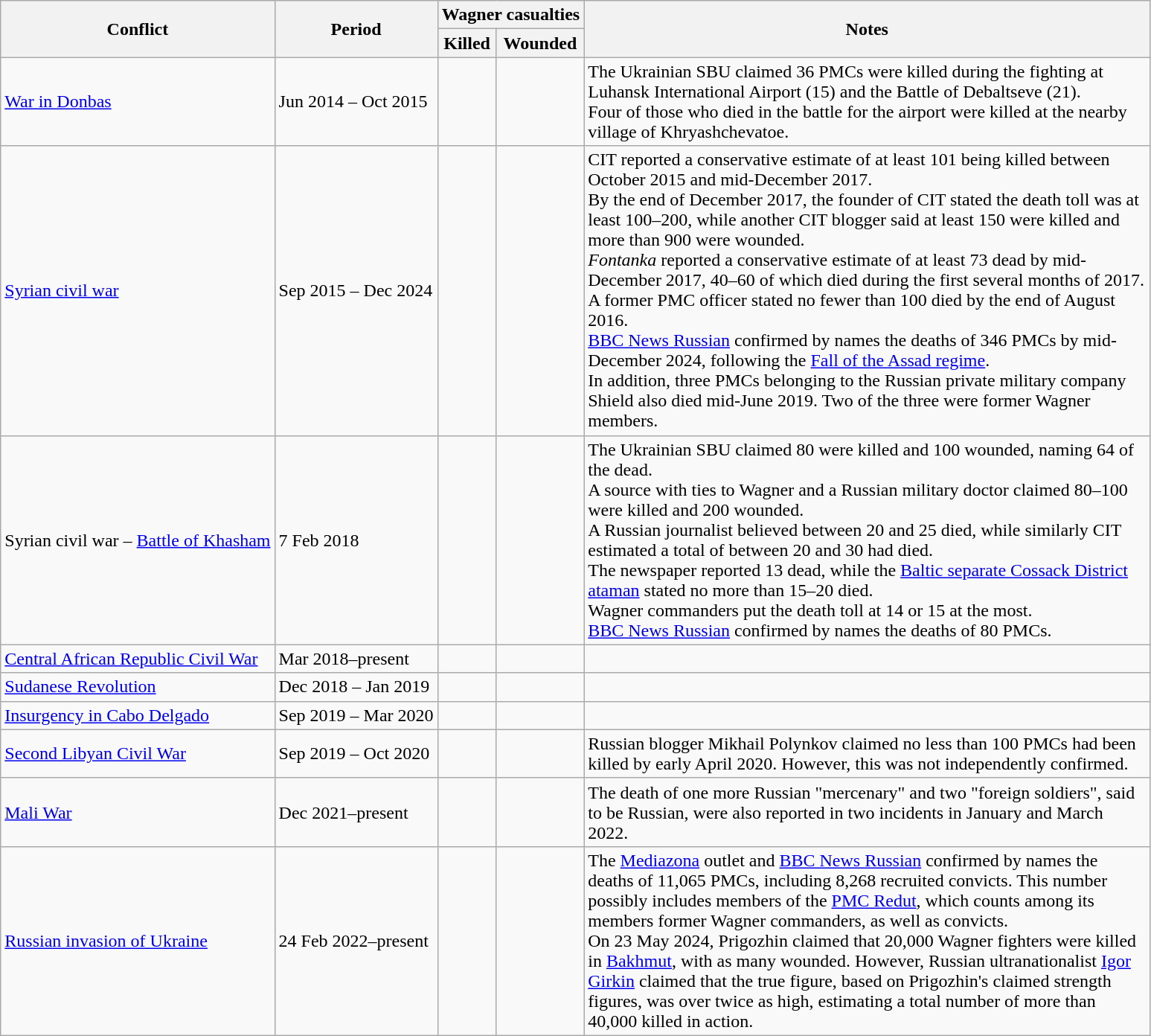<table class="wikitable sortable">
<tr>
<th rowspan=2>Conflict</th>
<th rowspan=2>Period</th>
<th colspan =2>Wagner casualties</th>
<th rowspan=2 style="width:500px;">Notes</th>
</tr>
<tr>
<th>Killed</th>
<th>Wounded</th>
</tr>
<tr>
<td><a href='#'>War in Donbas</a></td>
<td>Jun 2014 – Oct 2015</td>
<td></td>
<td></td>
<td>The Ukrainian SBU claimed 36 PMCs were killed during the fighting at Luhansk International Airport (15) and the Battle of Debaltseve (21).<br>Four of those who died in the battle for the airport were killed at the nearby village of Khryashchevatoe.</td>
</tr>
<tr>
<td><a href='#'>Syrian civil war</a></td>
<td>Sep 2015 – Dec 2024</td>
<td></td>
<td></td>
<td>CIT reported a conservative estimate of at least 101 being killed between October 2015 and mid-December 2017.<br>By the end of December 2017, the founder of CIT stated the death toll was at least 100–200, while another CIT blogger said at least 150 were killed and more than 900 were wounded.<br><em>Fontanka</em> reported a conservative estimate of at least 73 dead by mid-December 2017, 40–60 of which died during the first several months of 2017.<br>A former PMC officer stated no fewer than 100 died by the end of August 2016.<br><a href='#'>BBC News Russian</a> confirmed by names the deaths of 346 PMCs by mid-December 2024, following the <a href='#'>Fall of the Assad regime</a>.<br>In addition, three PMCs belonging to the Russian private military company Shield also died mid-June 2019. Two of the three were former Wagner members.</td>
</tr>
<tr>
<td>Syrian civil war – <a href='#'>Battle of Khasham</a></td>
<td>7 Feb 2018</td>
<td></td>
<td></td>
<td>The Ukrainian SBU claimed 80 were killed and 100 wounded, naming 64 of the dead.<br>A source with ties to Wagner and a Russian military doctor claimed 80–100 were killed and 200 wounded.<br>A Russian journalist believed between 20 and 25 died, while similarly CIT estimated a total of between 20 and 30 had died.<br>The  newspaper reported 13 dead, while the <a href='#'>Baltic separate Cossack District</a> <a href='#'>ataman</a> stated no more than 15–20 died.<br>Wagner commanders put the death toll at 14 or 15 at the most.<br><a href='#'>BBC News Russian</a> confirmed by names the deaths of 80 PMCs.</td>
</tr>
<tr>
<td><a href='#'>Central African Republic Civil War</a></td>
<td>Mar 2018–present</td>
<td></td>
<td></td>
<td></td>
</tr>
<tr>
<td><a href='#'>Sudanese Revolution</a></td>
<td>Dec 2018 – Jan 2019</td>
<td></td>
<td></td>
<td></td>
</tr>
<tr>
<td><a href='#'>Insurgency in Cabo Delgado</a></td>
<td>Sep 2019 – Mar 2020</td>
<td></td>
<td></td>
<td></td>
</tr>
<tr>
<td><a href='#'>Second Libyan Civil War</a></td>
<td>Sep 2019 – Oct 2020</td>
<td></td>
<td></td>
<td>Russian blogger Mikhail Polynkov claimed no less than 100 PMCs had been killed by early April 2020. However, this was not independently confirmed.</td>
</tr>
<tr>
<td><a href='#'>Mali War</a></td>
<td>Dec 2021–present</td>
<td></td>
<td></td>
<td>The death of one more Russian "mercenary" and two "foreign soldiers", said to be Russian, were also reported in two incidents in January and March 2022.</td>
</tr>
<tr>
<td><a href='#'>Russian invasion of Ukraine</a></td>
<td>24 Feb 2022–present</td>
<td><br></td>
<td></td>
<td>The <a href='#'>Mediazona</a> outlet and <a href='#'>BBC News Russian</a> confirmed by names the deaths of 11,065 PMCs, including 8,268 recruited convicts. This number possibly includes members of the <a href='#'>PMC Redut</a>, which counts among its members former Wagner commanders, as well as convicts.<br> On 23 May 2024, Prigozhin claimed that 20,000 Wagner fighters were killed in <a href='#'>Bakhmut</a>, with as many wounded. However, Russian ultranationalist <a href='#'>Igor Girkin</a> claimed that the true figure, based on Prigozhin's claimed strength figures, was over twice as high, estimating a total number of more than 40,000 killed in action.</td>
</tr>
</table>
